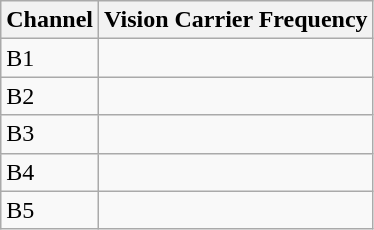<table class="wikitable">
<tr>
<th>Channel</th>
<th>Vision Carrier Frequency</th>
</tr>
<tr>
<td>B1</td>
<td></td>
</tr>
<tr>
<td>B2</td>
<td></td>
</tr>
<tr>
<td>B3</td>
<td></td>
</tr>
<tr>
<td>B4</td>
<td></td>
</tr>
<tr>
<td>B5</td>
<td></td>
</tr>
</table>
